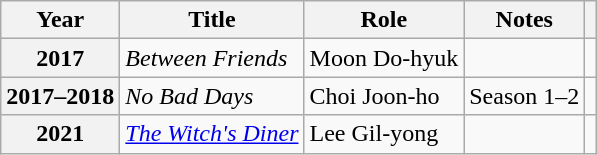<table class="wikitable plainrowheaders sortable">
<tr>
<th scope="col">Year</th>
<th scope="col">Title</th>
<th scope="col">Role</th>
<th scope="col">Notes</th>
<th scope="col"></th>
</tr>
<tr>
<th scope="row">2017</th>
<td><em>Between Friends</em></td>
<td>Moon Do-hyuk</td>
<td></td>
<td style="text-align:center"></td>
</tr>
<tr>
<th scope="row">2017–2018</th>
<td><em>No Bad Days</em></td>
<td>Choi Joon-ho</td>
<td>Season 1–2</td>
<td style="text-align:center"></td>
</tr>
<tr>
<th scope="row">2021</th>
<td><em><a href='#'>The Witch's Diner</a></em></td>
<td>Lee Gil-yong</td>
<td></td>
<td style="text-align:center"></td>
</tr>
</table>
